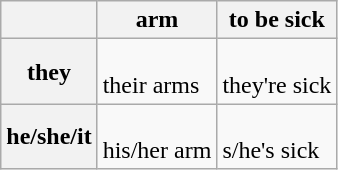<table class=wikitable>
<tr>
<th></th>
<th>arm</th>
<th>to be sick</th>
</tr>
<tr>
<th>they</th>
<td><br>their arms</td>
<td><br>they're sick</td>
</tr>
<tr>
<th>he/she/it</th>
<td><br>his/her arm</td>
<td><br>s/he's sick</td>
</tr>
</table>
